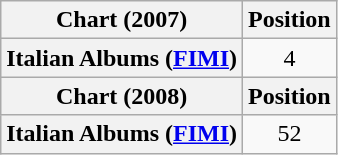<table class="wikitable sortable plainrowheaders" style="text-align:center;">
<tr>
<th>Chart (2007)</th>
<th>Position</th>
</tr>
<tr>
<th scope="row">Italian Albums (<a href='#'>FIMI</a>)</th>
<td align="center">4</td>
</tr>
<tr>
<th>Chart (2008)</th>
<th>Position</th>
</tr>
<tr>
<th scope="row">Italian Albums (<a href='#'>FIMI</a>)</th>
<td align="center">52</td>
</tr>
</table>
